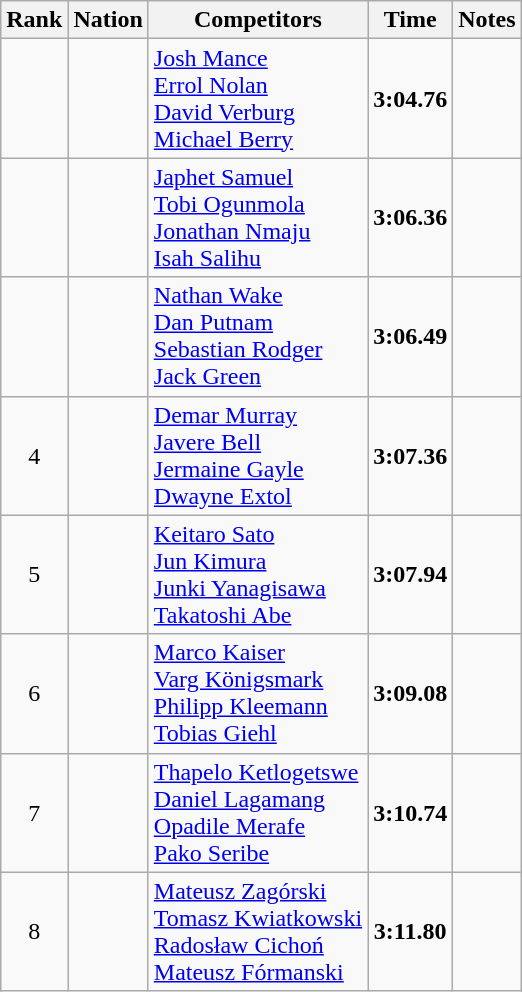<table class="wikitable sortable" style="text-align:center">
<tr>
<th>Rank</th>
<th>Nation</th>
<th>Competitors</th>
<th>Time</th>
<th>Notes</th>
</tr>
<tr>
<td></td>
<td align=left></td>
<td align=left><a href='#'>Josh Mance</a><br><a href='#'>Errol Nolan</a><br><a href='#'>David Verburg</a><br><a href='#'>Michael Berry</a></td>
<td><strong>3:04.76</strong></td>
<td></td>
</tr>
<tr>
<td></td>
<td align=left></td>
<td align=left><a href='#'>Japhet Samuel</a><br><a href='#'>Tobi Ogunmola</a><br><a href='#'>Jonathan Nmaju</a><br><a href='#'>Isah Salihu</a></td>
<td><strong>3:06.36</strong></td>
<td></td>
</tr>
<tr>
<td></td>
<td align=left></td>
<td align=left><a href='#'>Nathan Wake</a><br><a href='#'>Dan Putnam</a><br><a href='#'>Sebastian Rodger</a><br><a href='#'>Jack Green</a></td>
<td><strong>3:06.49</strong></td>
<td></td>
</tr>
<tr>
<td>4</td>
<td align=left></td>
<td align=left><a href='#'>Demar Murray</a><br><a href='#'>Javere Bell</a><br><a href='#'>Jermaine Gayle</a><br><a href='#'>Dwayne Extol</a></td>
<td><strong>3:07.36</strong></td>
<td></td>
</tr>
<tr>
<td>5</td>
<td align=left></td>
<td align=left><a href='#'>Keitaro Sato</a><br><a href='#'>Jun Kimura</a><br><a href='#'>Junki Yanagisawa</a><br><a href='#'>Takatoshi Abe</a></td>
<td><strong>3:07.94</strong></td>
<td></td>
</tr>
<tr>
<td>6</td>
<td align=left></td>
<td align=left><a href='#'>Marco Kaiser</a><br><a href='#'>Varg Königsmark</a><br><a href='#'>Philipp Kleemann</a><br><a href='#'>Tobias Giehl</a></td>
<td><strong>3:09.08</strong></td>
<td></td>
</tr>
<tr>
<td>7</td>
<td align=left></td>
<td align=left><a href='#'>Thapelo Ketlogetswe</a><br><a href='#'>Daniel Lagamang</a><br><a href='#'>Opadile Merafe</a><br><a href='#'>Pako Seribe</a></td>
<td><strong>3:10.74</strong></td>
<td></td>
</tr>
<tr>
<td>8</td>
<td align=left></td>
<td align=left><a href='#'>Mateusz Zagórski</a><br><a href='#'>Tomasz Kwiatkowski</a><br><a href='#'>Radosław Cichoń</a><br><a href='#'>Mateusz Fórmanski</a></td>
<td><strong>3:11.80</strong></td>
<td></td>
</tr>
</table>
